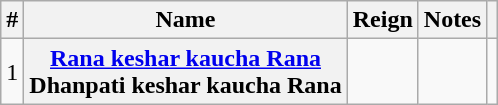<table class="wikitable plainrowheaders sortable">
<tr>
<th>#</th>
<th>Name</th>
<th>Reign</th>
<th>Notes</th>
<th scope="col" class="unsortable"></th>
</tr>
<tr>
<td>1</td>
<th scope="row"><a href='#'>Rana keshar kaucha Rana</a><br>Dhanpati keshar kaucha Rana</th>
<td></td>
<td></td>
<td style="text-align:center;"></td>
</tr>
</table>
